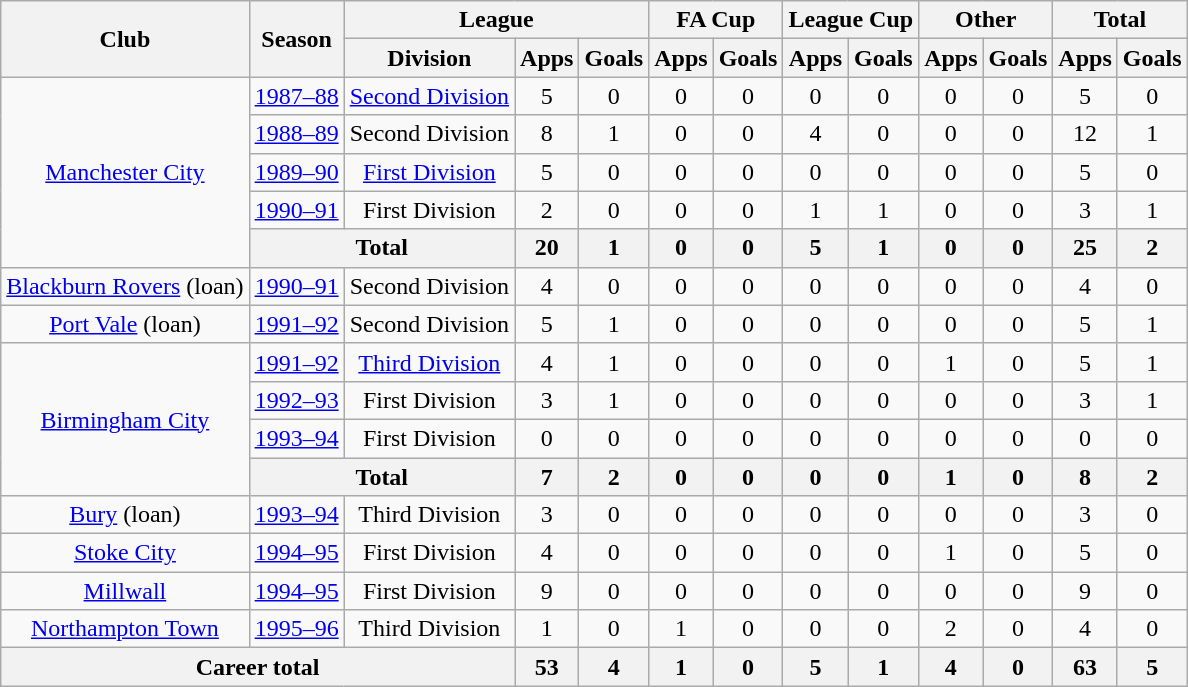<table class="wikitable" style="text-align: center;">
<tr>
<th rowspan="2">Club</th>
<th rowspan="2">Season</th>
<th colspan="3">League</th>
<th colspan="2">FA Cup</th>
<th colspan="2">League Cup</th>
<th colspan="2">Other</th>
<th colspan="2">Total</th>
</tr>
<tr>
<th>Division</th>
<th>Apps</th>
<th>Goals</th>
<th>Apps</th>
<th>Goals</th>
<th>Apps</th>
<th>Goals</th>
<th>Apps</th>
<th>Goals</th>
<th>Apps</th>
<th>Goals</th>
</tr>
<tr>
<td rowspan="5"><a href='#'>Manchester City</a></td>
<td><a href='#'>1987–88</a></td>
<td><a href='#'>Second Division</a></td>
<td>5</td>
<td>0</td>
<td>0</td>
<td>0</td>
<td>0</td>
<td>0</td>
<td>0</td>
<td>0</td>
<td>5</td>
<td>0</td>
</tr>
<tr>
<td><a href='#'>1988–89</a></td>
<td>Second Division</td>
<td>8</td>
<td>1</td>
<td>0</td>
<td>0</td>
<td>4</td>
<td>0</td>
<td>0</td>
<td>0</td>
<td>12</td>
<td>1</td>
</tr>
<tr>
<td><a href='#'>1989–90</a></td>
<td><a href='#'>First Division</a></td>
<td>5</td>
<td>0</td>
<td>0</td>
<td>0</td>
<td>0</td>
<td>0</td>
<td>0</td>
<td>0</td>
<td>5</td>
<td>0</td>
</tr>
<tr>
<td><a href='#'>1990–91</a></td>
<td>First Division</td>
<td>2</td>
<td>0</td>
<td>0</td>
<td>0</td>
<td>1</td>
<td>1</td>
<td>0</td>
<td>0</td>
<td>3</td>
<td>1</td>
</tr>
<tr>
<th colspan="2">Total</th>
<th>20</th>
<th>1</th>
<th>0</th>
<th>0</th>
<th>5</th>
<th>1</th>
<th>0</th>
<th>0</th>
<th>25</th>
<th>2</th>
</tr>
<tr>
<td><a href='#'>Blackburn Rovers</a> (loan)</td>
<td><a href='#'>1990–91</a></td>
<td>Second Division</td>
<td>4</td>
<td>0</td>
<td>0</td>
<td>0</td>
<td>0</td>
<td>0</td>
<td>0</td>
<td>0</td>
<td>4</td>
<td>0</td>
</tr>
<tr>
<td><a href='#'>Port Vale</a> (loan)</td>
<td><a href='#'>1991–92</a></td>
<td>Second Division</td>
<td>5</td>
<td>1</td>
<td>0</td>
<td>0</td>
<td>0</td>
<td>0</td>
<td>0</td>
<td>0</td>
<td>5</td>
<td>1</td>
</tr>
<tr>
<td rowspan="4"><a href='#'>Birmingham City</a></td>
<td><a href='#'>1991–92</a></td>
<td><a href='#'>Third Division</a></td>
<td>4</td>
<td>1</td>
<td>0</td>
<td>0</td>
<td>0</td>
<td>0</td>
<td>1</td>
<td>0</td>
<td>5</td>
<td>1</td>
</tr>
<tr>
<td><a href='#'>1992–93</a></td>
<td>First Division</td>
<td>3</td>
<td>1</td>
<td>0</td>
<td>0</td>
<td>0</td>
<td>0</td>
<td>0</td>
<td>0</td>
<td>3</td>
<td>1</td>
</tr>
<tr>
<td><a href='#'>1993–94</a></td>
<td>First Division</td>
<td>0</td>
<td>0</td>
<td>0</td>
<td>0</td>
<td>0</td>
<td>0</td>
<td>0</td>
<td>0</td>
<td>0</td>
<td>0</td>
</tr>
<tr>
<th colspan="2">Total</th>
<th>7</th>
<th>2</th>
<th>0</th>
<th>0</th>
<th>0</th>
<th>0</th>
<th>1</th>
<th>0</th>
<th>8</th>
<th>2</th>
</tr>
<tr>
<td><a href='#'>Bury</a> (loan)</td>
<td><a href='#'>1993–94</a></td>
<td>Third Division</td>
<td>3</td>
<td>0</td>
<td>0</td>
<td>0</td>
<td>0</td>
<td>0</td>
<td>0</td>
<td>0</td>
<td>3</td>
<td>0</td>
</tr>
<tr>
<td><a href='#'>Stoke City</a></td>
<td><a href='#'>1994–95</a></td>
<td>First Division</td>
<td>4</td>
<td>0</td>
<td>0</td>
<td>0</td>
<td>0</td>
<td>0</td>
<td>1</td>
<td>0</td>
<td>5</td>
<td>0</td>
</tr>
<tr>
<td><a href='#'>Millwall</a></td>
<td><a href='#'>1994–95</a></td>
<td>First Division</td>
<td>9</td>
<td>0</td>
<td>0</td>
<td>0</td>
<td>0</td>
<td>0</td>
<td>0</td>
<td>0</td>
<td>9</td>
<td>0</td>
</tr>
<tr>
<td><a href='#'>Northampton Town</a></td>
<td><a href='#'>1995–96</a></td>
<td>Third Division</td>
<td>1</td>
<td>0</td>
<td>1</td>
<td>0</td>
<td>0</td>
<td>0</td>
<td>2</td>
<td>0</td>
<td>4</td>
<td>0</td>
</tr>
<tr>
<th colspan="3">Career total</th>
<th>53</th>
<th>4</th>
<th>1</th>
<th>0</th>
<th>5</th>
<th>1</th>
<th>4</th>
<th>0</th>
<th>63</th>
<th>5</th>
</tr>
</table>
